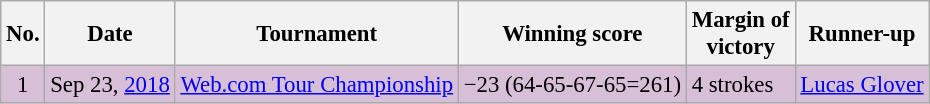<table class="wikitable" style="font-size:95%;">
<tr>
<th>No.</th>
<th>Date</th>
<th>Tournament</th>
<th>Winning score</th>
<th>Margin of<br>victory</th>
<th>Runner-up</th>
</tr>
<tr style="background:#D8BFD8;">
<td align=center>1</td>
<td>Sep 23, <a href='#'>2018</a></td>
<td><a href='#'>Web.com Tour Championship</a></td>
<td>−23 (64-65-67-65=261)</td>
<td>4 strokes</td>
<td> <a href='#'>Lucas Glover</a></td>
</tr>
</table>
